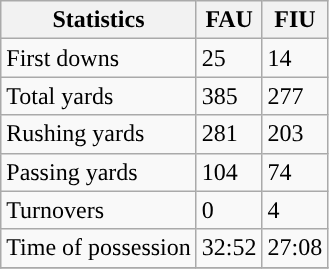<table class="wikitable">
<tr>
<th>Statistics</th>
<th>FAU</th>
<th>FIU</th>
</tr>
<tr>
<td>First downs</td>
<td>25</td>
<td>14</td>
</tr>
<tr>
<td>Total yards</td>
<td>385</td>
<td>277</td>
</tr>
<tr>
<td>Rushing yards</td>
<td>281</td>
<td>203</td>
</tr>
<tr>
<td>Passing yards</td>
<td>104</td>
<td>74</td>
</tr>
<tr>
<td>Turnovers</td>
<td>0</td>
<td>4</td>
</tr>
<tr>
<td>Time of possession</td>
<td>32:52</td>
<td>27:08</td>
</tr>
<tr>
</tr>
</table>
